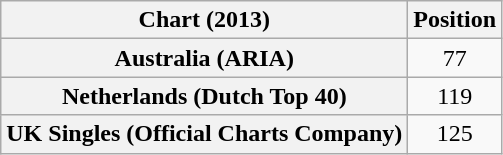<table class="wikitable sortable plainrowheaders" style="text-align:center;">
<tr>
<th>Chart (2013)</th>
<th>Position</th>
</tr>
<tr>
<th scope="row">Australia (ARIA)</th>
<td>77</td>
</tr>
<tr>
<th scope="row">Netherlands (Dutch Top 40)</th>
<td>119</td>
</tr>
<tr>
<th scope="row">UK Singles (Official Charts Company)</th>
<td>125</td>
</tr>
</table>
